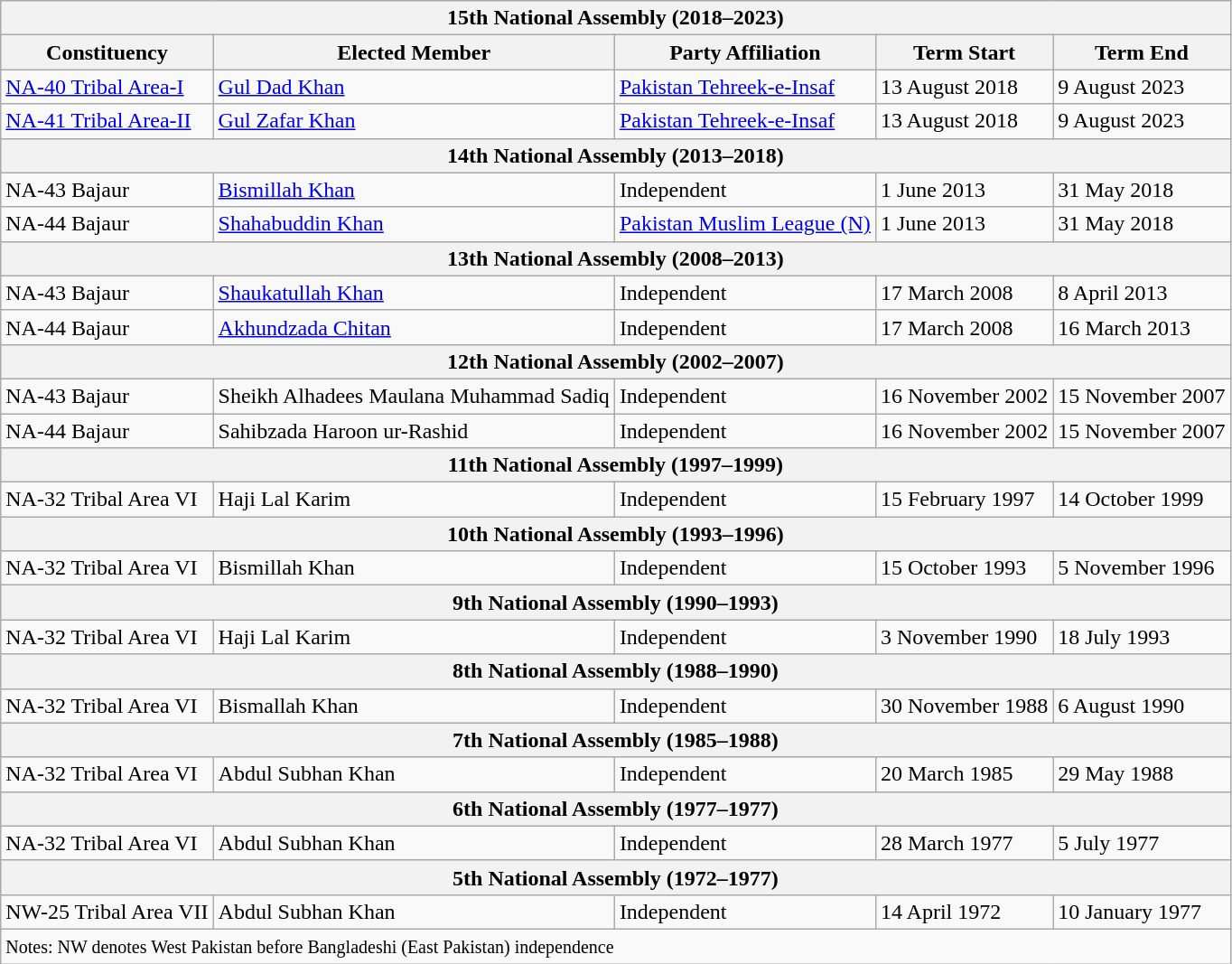<table class="wikitable">
<tr>
<th colspan="5">15th National Assembly (2018–2023)</th>
</tr>
<tr>
<th>Constituency</th>
<th>Elected Member</th>
<th>Party Affiliation</th>
<th>Term Start</th>
<th>Term End</th>
</tr>
<tr>
<td><a href='#'>NA-40 Tribal Area-I</a></td>
<td><a href='#'>Gul Dad Khan</a></td>
<td> <a href='#'>Pakistan Tehreek-e-Insaf</a></td>
<td>13 August 2018</td>
<td>9 August 2023</td>
</tr>
<tr>
<td><a href='#'>NA-41 Tribal Area-II</a></td>
<td><a href='#'>Gul Zafar Khan</a></td>
<td> <a href='#'>Pakistan Tehreek-e-Insaf</a></td>
<td>13 August 2018</td>
<td>9 August 2023</td>
</tr>
<tr>
<th colspan="5">14th National Assembly (2013–2018)</th>
</tr>
<tr>
<td>NA-43 Bajaur</td>
<td><a href='#'>Bismillah Khan</a></td>
<td>Independent</td>
<td>1 June 2013</td>
<td>31 May 2018</td>
</tr>
<tr>
<td>NA-44 Bajaur</td>
<td><a href='#'>Shahabuddin Khan</a></td>
<td> <a href='#'>Pakistan Muslim League (N)</a></td>
<td>1 June 2013</td>
<td>31 May 2018</td>
</tr>
<tr>
<th colspan="5">13th National Assembly (2008–2013)</th>
</tr>
<tr>
<td>NA-43 Bajaur</td>
<td><a href='#'>Shaukatullah Khan</a></td>
<td>Independent</td>
<td>17 March 2008</td>
<td>8 April 2013</td>
</tr>
<tr>
<td>NA-44 Bajaur</td>
<td><a href='#'>Akhundzada Chitan</a></td>
<td>Independent</td>
<td>17 March 2008</td>
<td>16 March 2013</td>
</tr>
<tr>
<th colspan="5">12th National Assembly (2002–2007)</th>
</tr>
<tr>
<td>NA-43 Bajaur</td>
<td>Sheikh Alhadees Maulana Muhammad Sadiq</td>
<td>Independent</td>
<td>16 November 2002</td>
<td>15 November 2007</td>
</tr>
<tr>
<td>NA-44 Bajaur</td>
<td>Sahibzada Haroon ur-Rashid</td>
<td>Independent</td>
<td>16 November 2002</td>
<td>15 November 2007</td>
</tr>
<tr>
<th colspan="5">11th National Assembly (1997–1999)</th>
</tr>
<tr>
<td>NA-32 Tribal Area VI</td>
<td>Haji Lal Karim</td>
<td>Independent</td>
<td>15 February 1997</td>
<td>14 October 1999</td>
</tr>
<tr>
<th colspan="5">10th National Assembly (1993–1996)</th>
</tr>
<tr>
<td>NA-32 Tribal Area VI</td>
<td>Bismillah Khan</td>
<td>Independent</td>
<td>15 October 1993</td>
<td>5 November 1996</td>
</tr>
<tr>
<th colspan="5">9th National Assembly (1990–1993)</th>
</tr>
<tr>
<td>NA-32 Tribal Area VI</td>
<td>Haji Lal Karim</td>
<td>Independent</td>
<td>3 November 1990</td>
<td>18 July 1993</td>
</tr>
<tr>
<th colspan="5">8th National Assembly (1988–1990)</th>
</tr>
<tr>
<td>NA-32 Tribal Area VI</td>
<td>Bismallah Khan</td>
<td>Independent</td>
<td>30 November 1988</td>
<td>6 August 1990</td>
</tr>
<tr>
<th colspan="5">7th National Assembly (1985–1988)</th>
</tr>
<tr>
<td>NA-32 Tribal Area VI</td>
<td>Abdul Subhan Khan</td>
<td>Independent</td>
<td>20 March 1985</td>
<td>29 May 1988</td>
</tr>
<tr>
<th colspan="5">6th National Assembly (1977–1977)</th>
</tr>
<tr>
<td>NA-32 Tribal Area VI</td>
<td>Abdul Subhan Khan</td>
<td>Independent</td>
<td>28 March 1977</td>
<td>5 July 1977</td>
</tr>
<tr>
<th colspan="5">5th National Assembly (1972–1977)</th>
</tr>
<tr>
<td>NW-25 Tribal Area VII</td>
<td>Abdul Subhan Khan</td>
<td>Independent</td>
<td>14 April 1972</td>
<td>10 January 1977</td>
</tr>
<tr>
<td colspan="5"><small>Notes: NW denotes West Pakistan before Bangladeshi (East Pakistan) independence</small></td>
</tr>
</table>
